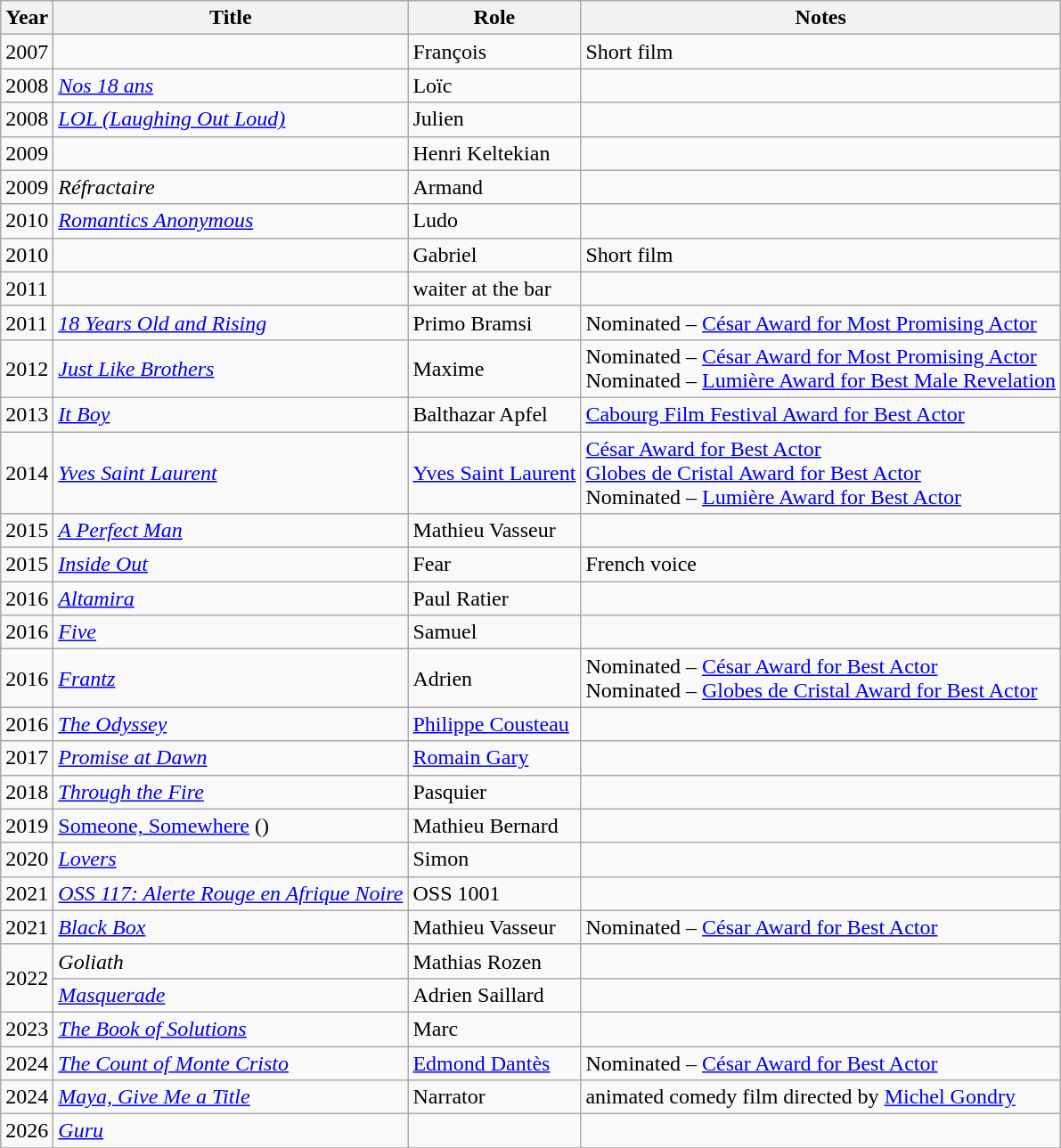<table class="wikitable sortable">
<tr>
<th>Year</th>
<th>Title</th>
<th>Role</th>
<th class="unsortable">Notes</th>
</tr>
<tr>
<td>2007</td>
<td><em></em></td>
<td>François</td>
<td>Short film</td>
</tr>
<tr>
<td>2008</td>
<td><em><a href='#'>Nos 18 ans</a></em></td>
<td>Loïc</td>
<td></td>
</tr>
<tr>
<td>2008</td>
<td><em><a href='#'>LOL (Laughing Out Loud)</a></em></td>
<td>Julien</td>
<td></td>
</tr>
<tr>
<td>2009</td>
<td><em></em></td>
<td>Henri Keltekian</td>
<td></td>
</tr>
<tr>
<td>2009</td>
<td><em>Réfractaire</em></td>
<td>Armand</td>
<td></td>
</tr>
<tr>
<td>2010</td>
<td><em><a href='#'>Romantics Anonymous</a></em></td>
<td>Ludo</td>
<td></td>
</tr>
<tr>
<td>2010</td>
<td><em></em></td>
<td>Gabriel</td>
<td>Short film</td>
</tr>
<tr>
<td>2011</td>
<td><em></em></td>
<td>waiter at the bar</td>
<td></td>
</tr>
<tr>
<td>2011</td>
<td><em><a href='#'>18 Years Old and Rising</a></em></td>
<td>Primo Bramsi</td>
<td>Nominated – <a href='#'>César Award for Most Promising Actor</a></td>
</tr>
<tr>
<td>2012</td>
<td><em><a href='#'>Just Like Brothers</a></em></td>
<td>Maxime</td>
<td>Nominated – <a href='#'>César Award for Most Promising Actor</a> <br> Nominated – <a href='#'>Lumière Award for Best Male Revelation</a></td>
</tr>
<tr>
<td>2013</td>
<td><em><a href='#'>It Boy</a></em></td>
<td>Balthazar Apfel</td>
<td><a href='#'>Cabourg Film Festival Award for Best Actor</a></td>
</tr>
<tr>
<td>2014</td>
<td><em><a href='#'>Yves Saint Laurent</a></em></td>
<td><a href='#'>Yves Saint Laurent</a></td>
<td><a href='#'>César Award for Best Actor</a><br><a href='#'>Globes de Cristal Award for Best Actor</a><br>Nominated – <a href='#'>Lumière Award for Best Actor</a></td>
</tr>
<tr>
<td>2015</td>
<td><em><a href='#'>A Perfect Man</a></em></td>
<td>Mathieu Vasseur</td>
<td></td>
</tr>
<tr>
<td>2015</td>
<td><em><a href='#'>Inside Out</a></em></td>
<td>Fear</td>
<td>French voice</td>
</tr>
<tr>
<td>2016</td>
<td><em><a href='#'>Altamira</a></em></td>
<td>Paul Ratier</td>
<td></td>
</tr>
<tr>
<td>2016</td>
<td><em><a href='#'>Five</a></em></td>
<td>Samuel</td>
<td></td>
</tr>
<tr>
<td>2016</td>
<td><em><a href='#'>Frantz</a></em></td>
<td>Adrien</td>
<td>Nominated – <a href='#'>César Award for Best Actor</a><br>Nominated – <a href='#'>Globes de Cristal Award for Best Actor</a></td>
</tr>
<tr>
<td>2016</td>
<td><em><a href='#'>The Odyssey</a></em></td>
<td><a href='#'>Philippe Cousteau</a></td>
<td></td>
</tr>
<tr>
<td>2017</td>
<td><em><a href='#'>Promise at Dawn</a></em></td>
<td><a href='#'>Romain Gary</a></td>
<td></td>
</tr>
<tr>
<td>2018</td>
<td><em><a href='#'>Through the Fire</a></em></td>
<td>Pasquier</td>
<td></td>
</tr>
<tr>
<td>2019</td>
<td><a href='#'>Someone, Somewhere</a> ()</td>
<td>Mathieu Bernard</td>
<td></td>
</tr>
<tr>
<td>2020</td>
<td><em><a href='#'>Lovers</a></em></td>
<td>Simon</td>
<td></td>
</tr>
<tr>
<td>2021</td>
<td><em><a href='#'>OSS 117: Alerte Rouge en Afrique Noire</a></em></td>
<td>OSS 1001</td>
<td></td>
</tr>
<tr>
<td>2021</td>
<td><em><a href='#'>Black Box</a></em></td>
<td>Mathieu Vasseur</td>
<td>Nominated – <a href='#'>César Award for Best Actor</a></td>
</tr>
<tr>
<td rowspan="2">2022</td>
<td><em>Goliath</em></td>
<td>Mathias Rozen</td>
<td></td>
</tr>
<tr>
<td><em><a href='#'>Masquerade</a></em></td>
<td>Adrien Saillard</td>
<td></td>
</tr>
<tr>
<td>2023</td>
<td><em><a href='#'>The Book of Solutions</a></em></td>
<td>Marc</td>
<td></td>
</tr>
<tr>
<td>2024</td>
<td><em><a href='#'>The Count of Monte Cristo</a></em></td>
<td><a href='#'>Edmond Dantès</a></td>
<td>Nominated – <a href='#'>César Award for Best Actor</a></td>
</tr>
<tr>
<td>2024</td>
<td><em><a href='#'>Maya, Give Me a Title</a></em></td>
<td>Narrator</td>
<td>animated comedy film directed by <a href='#'>Michel Gondry</a></td>
</tr>
<tr>
<td>2026</td>
<td><em><a href='#'>Guru</a></em></td>
<td></td>
<td></td>
</tr>
<tr>
</tr>
</table>
